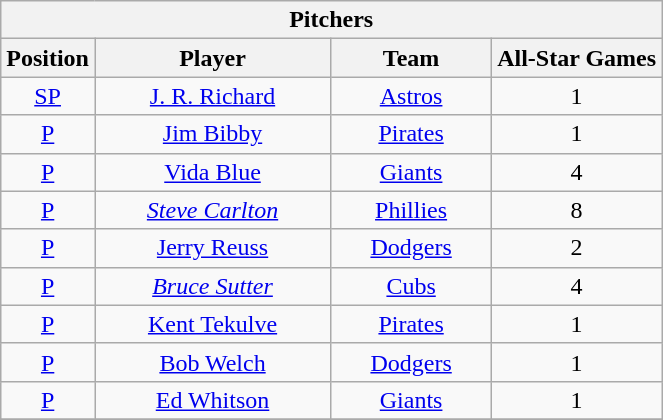<table class="wikitable" style="font-size: 100%; text-align:center;">
<tr>
<th colspan="4">Pitchers</th>
</tr>
<tr>
<th>Position</th>
<th width="150">Player</th>
<th width="100">Team</th>
<th>All-Star Games</th>
</tr>
<tr>
<td><a href='#'>SP</a></td>
<td><a href='#'>J. R. Richard</a></td>
<td><a href='#'>Astros</a></td>
<td>1</td>
</tr>
<tr>
<td><a href='#'>P</a></td>
<td><a href='#'>Jim Bibby</a></td>
<td><a href='#'>Pirates</a></td>
<td>1</td>
</tr>
<tr>
<td><a href='#'>P</a></td>
<td><a href='#'>Vida Blue</a></td>
<td><a href='#'>Giants</a></td>
<td>4</td>
</tr>
<tr>
<td><a href='#'>P</a></td>
<td><em><a href='#'>Steve Carlton</a></em></td>
<td><a href='#'>Phillies</a></td>
<td>8</td>
</tr>
<tr>
<td><a href='#'>P</a></td>
<td><a href='#'>Jerry Reuss</a></td>
<td><a href='#'>Dodgers</a></td>
<td>2</td>
</tr>
<tr>
<td><a href='#'>P</a></td>
<td><em><a href='#'>Bruce Sutter</a></em></td>
<td><a href='#'>Cubs</a></td>
<td>4</td>
</tr>
<tr>
<td><a href='#'>P</a></td>
<td><a href='#'>Kent Tekulve</a></td>
<td><a href='#'>Pirates</a></td>
<td>1</td>
</tr>
<tr>
<td><a href='#'>P</a></td>
<td><a href='#'>Bob Welch</a></td>
<td><a href='#'>Dodgers</a></td>
<td>1</td>
</tr>
<tr>
<td><a href='#'>P</a></td>
<td><a href='#'>Ed Whitson</a></td>
<td><a href='#'>Giants</a></td>
<td>1</td>
</tr>
<tr>
</tr>
</table>
